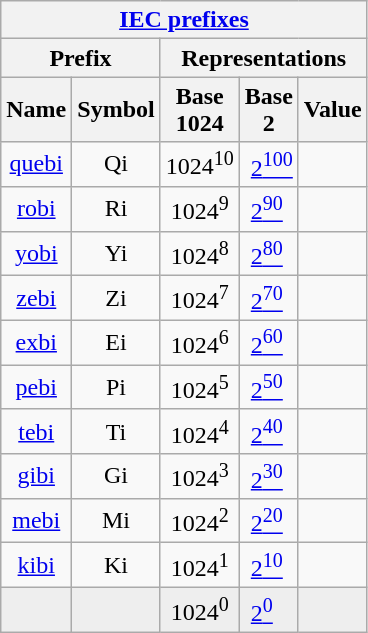<table class="wikitable" style="padding:0;text-align:center;width:0">
<tr>
<th colspan="5"><a href='#'>IEC prefixes</a></th>
</tr>
<tr>
<th style="text-align:center" colspan="2">Prefix</th>
<th style="text-align:center" colspan="3">Representations</th>
</tr>
<tr>
<th style="text-align:center">Name</th>
<th style="text-align:center">Symbol</th>
<th style="text-align:center">Base 1024</th>
<th style="text-align:center">Base 2</th>
<th style="text-align:center">Value</th>
</tr>
<tr>
<td><a href='#'>quebi</a></td>
<td>Qi</td>
<td>1024<sup>10</sup></td>
<td align="left"> <a href='#'>2<sup>100</sup></a></td>
<td align="right"></td>
</tr>
<tr>
<td><a href='#'>robi</a></td>
<td>Ri</td>
<td>1024<sup>9</sup></td>
<td align="left"> <a href='#'>2<sup>90</sup></a></td>
<td align="right"></td>
</tr>
<tr>
<td><a href='#'>yobi</a></td>
<td>Yi</td>
<td>1024<sup>8</sup></td>
<td align="left"> <a href='#'>2<sup>80</sup></a></td>
<td align="right"></td>
</tr>
<tr>
<td><a href='#'>zebi</a></td>
<td>Zi</td>
<td>1024<sup>7</sup></td>
<td align="left"> <a href='#'>2<sup>70</sup></a></td>
<td align="right"></td>
</tr>
<tr>
<td><a href='#'>exbi</a></td>
<td>Ei</td>
<td>1024<sup>6</sup></td>
<td align="left"> <a href='#'>2<sup>60</sup></a></td>
<td align="right"></td>
</tr>
<tr>
<td><a href='#'>pebi</a></td>
<td>Pi</td>
<td>1024<sup>5</sup></td>
<td align="left"> <a href='#'>2<sup>50</sup></a></td>
<td align="right"></td>
</tr>
<tr>
<td><a href='#'>tebi</a></td>
<td>Ti</td>
<td>1024<sup>4</sup></td>
<td align="left"> <a href='#'>2<sup>40</sup></a></td>
<td align="right"></td>
</tr>
<tr>
<td><a href='#'>gibi</a></td>
<td>Gi</td>
<td>1024<sup>3</sup></td>
<td align="left"> <a href='#'>2<sup>30</sup></a></td>
<td align="right"></td>
</tr>
<tr>
<td><a href='#'>mebi</a></td>
<td>Mi</td>
<td>1024<sup>2</sup></td>
<td align="left"> <a href='#'>2<sup>20</sup></a></td>
<td align="right"></td>
</tr>
<tr>
<td><a href='#'>kibi</a></td>
<td>Ki</td>
<td>1024<sup>1</sup></td>
<td align="left"> <a href='#'>2<sup>10</sup></a></td>
<td align="right"></td>
</tr>
<tr style="background-color:#EEE">
<td></td>
<td></td>
<td>1024<sup>0</sup></td>
<td align="left"> <a href='#'>2<sup>0</sup></a></td>
<td align="right"></td>
</tr>
</table>
